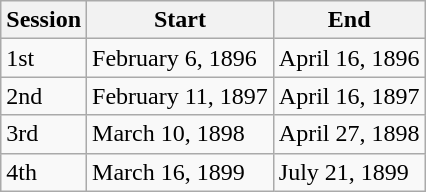<table class="wikitable">
<tr>
<th>Session</th>
<th>Start</th>
<th>End</th>
</tr>
<tr>
<td>1st</td>
<td>February 6, 1896</td>
<td>April 16, 1896</td>
</tr>
<tr>
<td>2nd</td>
<td>February 11, 1897</td>
<td>April 16, 1897</td>
</tr>
<tr>
<td>3rd</td>
<td>March 10, 1898</td>
<td>April 27, 1898</td>
</tr>
<tr>
<td>4th</td>
<td>March 16, 1899</td>
<td>July 21, 1899</td>
</tr>
</table>
